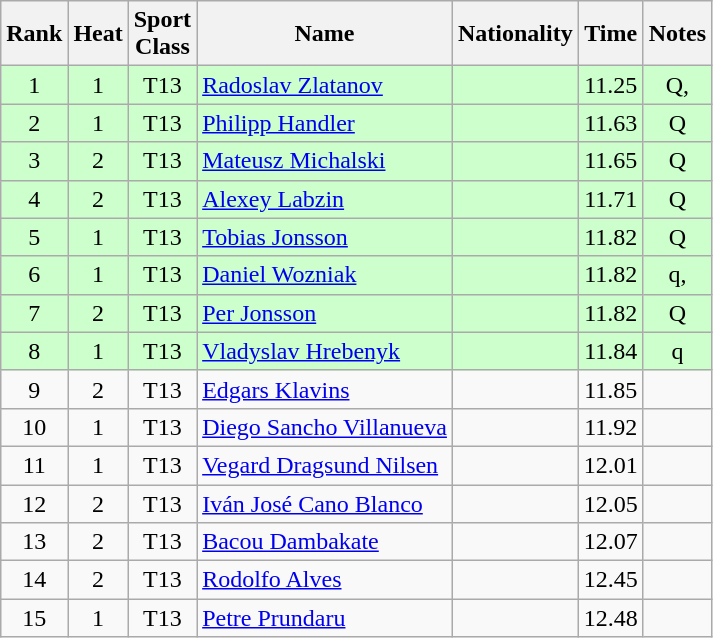<table class="wikitable sortable" style="text-align:center">
<tr>
<th>Rank</th>
<th>Heat</th>
<th>Sport<br>Class</th>
<th>Name</th>
<th>Nationality</th>
<th>Time</th>
<th>Notes</th>
</tr>
<tr bgcolor=ccffcc>
<td>1</td>
<td>1</td>
<td>T13</td>
<td align=left><a href='#'>Radoslav Zlatanov</a></td>
<td align=left></td>
<td>11.25</td>
<td>Q, </td>
</tr>
<tr bgcolor=ccffcc>
<td>2</td>
<td>1</td>
<td>T13</td>
<td align=left><a href='#'>Philipp Handler</a></td>
<td align=left></td>
<td>11.63</td>
<td>Q</td>
</tr>
<tr bgcolor=ccffcc>
<td>3</td>
<td>2</td>
<td>T13</td>
<td align=left><a href='#'>Mateusz Michalski</a></td>
<td align=left></td>
<td>11.65</td>
<td>Q</td>
</tr>
<tr bgcolor=ccffcc>
<td>4</td>
<td>2</td>
<td>T13</td>
<td align=left><a href='#'>Alexey Labzin</a></td>
<td align=left></td>
<td>11.71</td>
<td>Q</td>
</tr>
<tr bgcolor=ccffcc>
<td>5</td>
<td>1</td>
<td>T13</td>
<td align=left><a href='#'>Tobias Jonsson</a></td>
<td align=left></td>
<td>11.82</td>
<td>Q</td>
</tr>
<tr bgcolor=ccffcc>
<td>6</td>
<td>1</td>
<td>T13</td>
<td align=left><a href='#'>Daniel Wozniak</a></td>
<td align=left></td>
<td>11.82</td>
<td>q, </td>
</tr>
<tr bgcolor=ccffcc>
<td>7</td>
<td>2</td>
<td>T13</td>
<td align=left><a href='#'>Per Jonsson</a></td>
<td align=left></td>
<td>11.82</td>
<td>Q</td>
</tr>
<tr bgcolor=ccffcc>
<td>8</td>
<td>1</td>
<td>T13</td>
<td align=left><a href='#'>Vladyslav Hrebenyk</a></td>
<td align=left></td>
<td>11.84</td>
<td>q</td>
</tr>
<tr>
<td>9</td>
<td>2</td>
<td>T13</td>
<td align=left><a href='#'>Edgars Klavins</a></td>
<td align=left></td>
<td>11.85</td>
<td></td>
</tr>
<tr>
<td>10</td>
<td>1</td>
<td>T13</td>
<td align=left><a href='#'>Diego Sancho Villanueva</a></td>
<td align=left></td>
<td>11.92</td>
<td></td>
</tr>
<tr>
<td>11</td>
<td>1</td>
<td>T13</td>
<td align=left><a href='#'>Vegard Dragsund Nilsen</a></td>
<td align=left></td>
<td>12.01</td>
<td></td>
</tr>
<tr>
<td>12</td>
<td>2</td>
<td>T13</td>
<td align=left><a href='#'>Iván José Cano Blanco</a></td>
<td align=left></td>
<td>12.05</td>
<td></td>
</tr>
<tr>
<td>13</td>
<td>2</td>
<td>T13</td>
<td align=left><a href='#'>Bacou Dambakate</a></td>
<td align=left></td>
<td>12.07</td>
<td></td>
</tr>
<tr>
<td>14</td>
<td>2</td>
<td>T13</td>
<td align=left><a href='#'>Rodolfo Alves</a></td>
<td align=left></td>
<td>12.45</td>
<td></td>
</tr>
<tr>
<td>15</td>
<td>1</td>
<td>T13</td>
<td align=left><a href='#'>Petre Prundaru</a></td>
<td align=left></td>
<td>12.48</td>
<td></td>
</tr>
</table>
